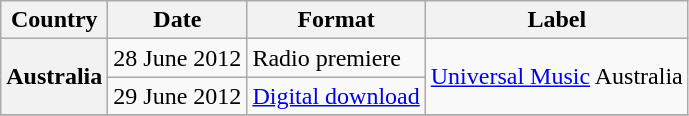<table class="wikitable plainrowheaders">
<tr>
<th scope="col">Country</th>
<th scope="col">Date</th>
<th scope="col">Format</th>
<th scope="col">Label</th>
</tr>
<tr>
<th scope="row" rowspan="2">Australia</th>
<td>28 June 2012</td>
<td>Radio premiere</td>
<td rowspan="2"><a href='#'>Universal Music</a> Australia</td>
</tr>
<tr>
<td>29 June 2012</td>
<td><a href='#'>Digital download</a></td>
</tr>
<tr>
</tr>
</table>
